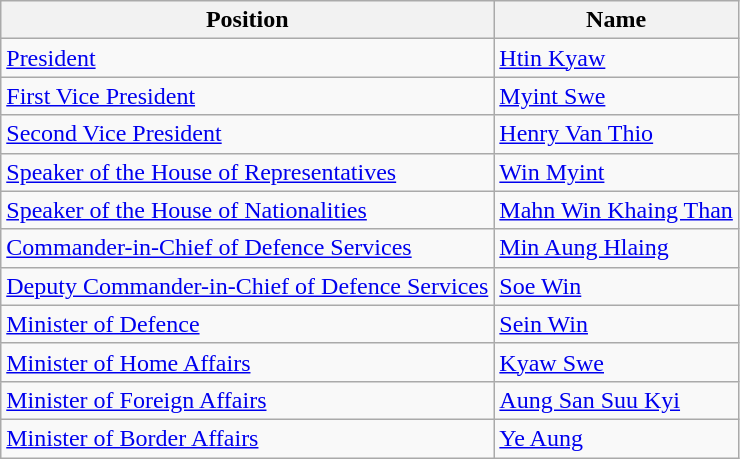<table class=wikitable>
<tr>
<th>Position</th>
<th>Name</th>
</tr>
<tr>
<td><a href='#'>President</a></td>
<td><a href='#'>Htin Kyaw</a></td>
</tr>
<tr>
<td><a href='#'>First Vice President</a></td>
<td><a href='#'>Myint Swe</a></td>
</tr>
<tr>
<td><a href='#'>Second Vice President</a></td>
<td><a href='#'>Henry Van Thio</a></td>
</tr>
<tr>
<td><a href='#'>Speaker of the House of Representatives</a></td>
<td><a href='#'>Win Myint</a></td>
</tr>
<tr>
<td><a href='#'>Speaker of the House of Nationalities</a></td>
<td><a href='#'>Mahn Win Khaing Than</a></td>
</tr>
<tr>
<td><a href='#'>Commander-in-Chief of Defence Services</a></td>
<td><a href='#'>Min Aung Hlaing</a></td>
</tr>
<tr>
<td><a href='#'>Deputy Commander-in-Chief of Defence Services</a></td>
<td><a href='#'>Soe Win</a></td>
</tr>
<tr>
<td><a href='#'>Minister of Defence</a></td>
<td><a href='#'>Sein Win</a></td>
</tr>
<tr>
<td><a href='#'>Minister of Home Affairs</a></td>
<td><a href='#'>Kyaw Swe</a></td>
</tr>
<tr>
<td><a href='#'>Minister of Foreign Affairs</a></td>
<td><a href='#'>Aung San Suu Kyi</a></td>
</tr>
<tr>
<td><a href='#'>Minister of Border Affairs</a></td>
<td><a href='#'>Ye Aung</a></td>
</tr>
</table>
